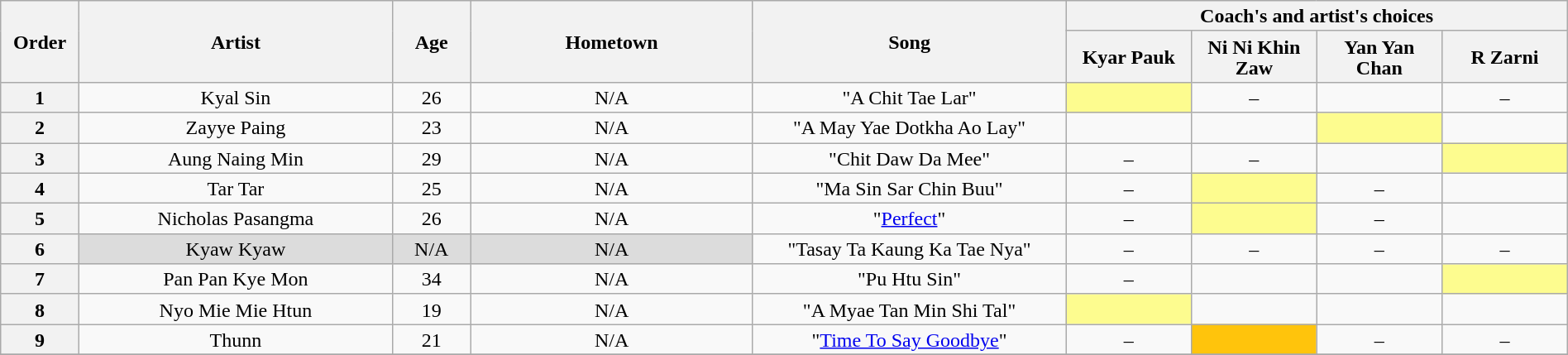<table class="wikitable" style="text-align:center; line-height:17px; width:100%;">
<tr>
<th scope="col" rowspan="2" width="05%">Order</th>
<th scope="col" rowspan="2" width="20%">Artist</th>
<th scope="col" rowspan="2" width="05%">Age</th>
<th scope="col" rowspan="2" width="18%">Hometown</th>
<th scope="col" rowspan="2" width="20%">Song</th>
<th scope="col" colspan="4" width="32%">Coach's and artist's choices</th>
</tr>
<tr>
<th width="08%">Kyar Pauk</th>
<th width="08%">Ni Ni Khin Zaw</th>
<th width="08%">Yan Yan Chan</th>
<th width="08%">R Zarni</th>
</tr>
<tr>
<th>1</th>
<td>Kyal Sin</td>
<td>26</td>
<td>N/A</td>
<td>"A Chit Tae Lar"</td>
<td style="background:#fdfc8f;"><strong></strong></td>
<td>–</td>
<td><strong></strong></td>
<td>–</td>
</tr>
<tr>
<th>2</th>
<td>Zayye Paing</td>
<td>23</td>
<td>N/A</td>
<td>"A May Yae Dotkha Ao Lay"</td>
<td><strong></strong></td>
<td><strong></strong></td>
<td style="background:#fdfc8f;"><strong></strong></td>
<td><strong></strong></td>
</tr>
<tr>
<th>3</th>
<td>Aung Naing Min</td>
<td>29</td>
<td>N/A</td>
<td>"Chit Daw Da Mee"</td>
<td>–</td>
<td>–</td>
<td><strong></strong></td>
<td style="background:#fdfc8f;"><strong></strong></td>
</tr>
<tr>
<th>4</th>
<td>Tar Tar</td>
<td>25</td>
<td>N/A</td>
<td>"Ma Sin Sar Chin Buu"</td>
<td>–</td>
<td style="background:#fdfc8f;"><strong></strong></td>
<td>–</td>
<td><strong></strong></td>
</tr>
<tr>
<th>5</th>
<td>Nicholas Pasangma</td>
<td>26</td>
<td>N/A</td>
<td>"<a href='#'>Perfect</a>"</td>
<td>–</td>
<td style="background:#fdfc8f;"><strong></strong></td>
<td>–</td>
<td><strong></strong></td>
</tr>
<tr>
<th>6</th>
<td style="background:#DCDCDC;">Kyaw Kyaw</td>
<td style="background:#DCDCDC;">N/A</td>
<td style="background:#DCDCDC;">N/A</td>
<td>"Tasay Ta Kaung Ka Tae Nya"</td>
<td>–</td>
<td>–</td>
<td>–</td>
<td>–</td>
</tr>
<tr>
<th>7</th>
<td>Pan Pan Kye Mon</td>
<td>34</td>
<td>N/A</td>
<td>"Pu Htu Sin"</td>
<td>–</td>
<td><strong></strong></td>
<td><strong></strong></td>
<td style="background:#fdfc8f;"><strong></strong></td>
</tr>
<tr>
<th>8</th>
<td>Nyo Mie Mie Htun</td>
<td>19</td>
<td>N/A</td>
<td>"A Myae Tan Min Shi Tal"</td>
<td style="background:#fdfc8f;"><strong></strong></td>
<td><strong></strong></td>
<td><strong></strong></td>
<td><strong></strong></td>
</tr>
<tr>
<th>9</th>
<td>Thunn</td>
<td>21</td>
<td>N/A</td>
<td>"<a href='#'>Time To Say Goodbye</a>"</td>
<td>–</td>
<td style="background:#FFC40C;"><strong></strong></td>
<td>–</td>
<td>–</td>
</tr>
<tr>
</tr>
</table>
